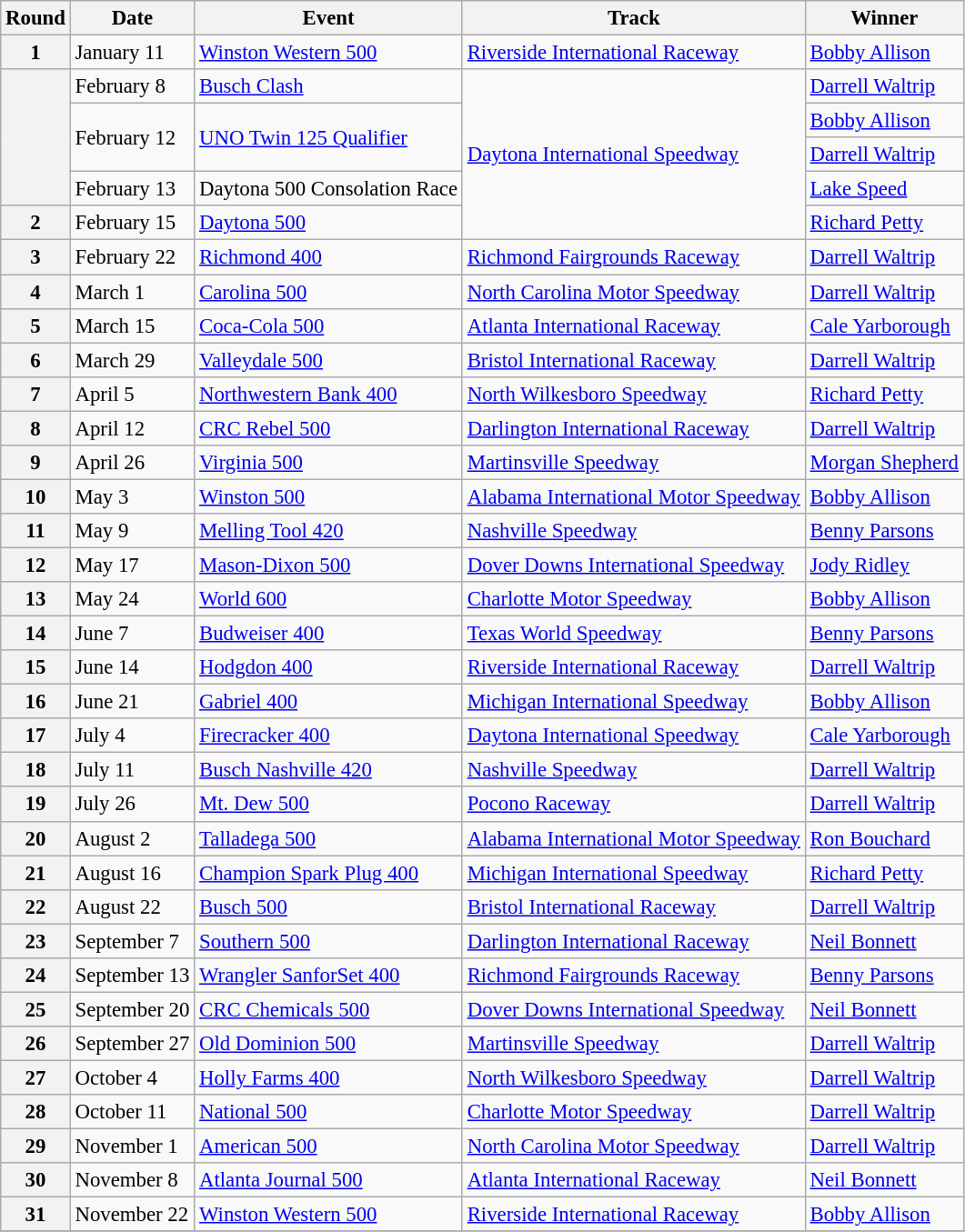<table class="wikitable" style="font-size: 95%;">
<tr>
<th>Round</th>
<th>Date</th>
<th>Event</th>
<th>Track</th>
<th>Winner</th>
</tr>
<tr>
<th>1</th>
<td>January 11</td>
<td><a href='#'>Winston Western 500</a></td>
<td><a href='#'>Riverside International Raceway</a></td>
<td><a href='#'>Bobby Allison</a></td>
</tr>
<tr>
<th rowspan=4></th>
<td>February 8</td>
<td><a href='#'>Busch Clash</a></td>
<td rowspan=5><a href='#'>Daytona International Speedway</a></td>
<td><a href='#'>Darrell Waltrip</a></td>
</tr>
<tr>
<td rowspan=2>February 12</td>
<td rowspan=2><a href='#'>UNO Twin 125 Qualifier</a></td>
<td><a href='#'>Bobby Allison</a></td>
</tr>
<tr>
<td><a href='#'>Darrell Waltrip</a></td>
</tr>
<tr>
<td>February 13</td>
<td>Daytona 500 Consolation Race</td>
<td><a href='#'>Lake Speed</a></td>
</tr>
<tr>
<th>2</th>
<td>February 15</td>
<td><a href='#'>Daytona 500</a></td>
<td><a href='#'>Richard Petty</a></td>
</tr>
<tr>
<th>3</th>
<td>February 22</td>
<td><a href='#'>Richmond 400</a></td>
<td><a href='#'>Richmond Fairgrounds Raceway</a></td>
<td><a href='#'>Darrell Waltrip</a></td>
</tr>
<tr>
<th>4</th>
<td>March 1</td>
<td><a href='#'>Carolina 500</a></td>
<td><a href='#'>North Carolina Motor Speedway</a></td>
<td><a href='#'>Darrell Waltrip</a></td>
</tr>
<tr>
<th>5</th>
<td>March 15</td>
<td><a href='#'>Coca-Cola 500</a></td>
<td><a href='#'>Atlanta International Raceway</a></td>
<td><a href='#'>Cale Yarborough</a></td>
</tr>
<tr>
<th>6</th>
<td>March 29</td>
<td><a href='#'>Valleydale 500</a></td>
<td><a href='#'>Bristol International Raceway</a></td>
<td><a href='#'>Darrell Waltrip</a></td>
</tr>
<tr>
<th>7</th>
<td>April 5</td>
<td><a href='#'>Northwestern Bank 400</a></td>
<td><a href='#'>North Wilkesboro Speedway</a></td>
<td><a href='#'>Richard Petty</a></td>
</tr>
<tr>
<th>8</th>
<td>April 12</td>
<td><a href='#'>CRC Rebel 500</a></td>
<td><a href='#'>Darlington International Raceway</a></td>
<td><a href='#'>Darrell Waltrip</a></td>
</tr>
<tr>
<th>9</th>
<td>April 26</td>
<td><a href='#'>Virginia 500</a></td>
<td><a href='#'>Martinsville Speedway</a></td>
<td><a href='#'>Morgan Shepherd</a></td>
</tr>
<tr>
<th>10</th>
<td>May 3</td>
<td><a href='#'>Winston 500</a></td>
<td><a href='#'>Alabama International Motor Speedway</a></td>
<td><a href='#'>Bobby Allison</a></td>
</tr>
<tr>
<th>11</th>
<td>May 9</td>
<td><a href='#'>Melling Tool 420</a></td>
<td><a href='#'>Nashville Speedway</a></td>
<td><a href='#'>Benny Parsons</a></td>
</tr>
<tr>
<th>12</th>
<td>May 17</td>
<td><a href='#'>Mason-Dixon 500</a></td>
<td><a href='#'>Dover Downs International Speedway</a></td>
<td><a href='#'>Jody Ridley</a></td>
</tr>
<tr>
<th>13</th>
<td>May 24</td>
<td><a href='#'>World 600</a></td>
<td><a href='#'>Charlotte Motor Speedway</a></td>
<td><a href='#'>Bobby Allison</a></td>
</tr>
<tr>
<th>14</th>
<td>June 7</td>
<td><a href='#'>Budweiser 400</a></td>
<td><a href='#'>Texas World Speedway</a></td>
<td><a href='#'>Benny Parsons</a></td>
</tr>
<tr>
<th>15</th>
<td>June 14</td>
<td><a href='#'>Hodgdon 400</a></td>
<td><a href='#'>Riverside International Raceway</a></td>
<td><a href='#'>Darrell Waltrip</a></td>
</tr>
<tr>
<th>16</th>
<td>June 21</td>
<td><a href='#'>Gabriel 400</a></td>
<td><a href='#'>Michigan International Speedway</a></td>
<td><a href='#'>Bobby Allison</a></td>
</tr>
<tr>
<th>17</th>
<td>July 4</td>
<td><a href='#'>Firecracker 400</a></td>
<td><a href='#'>Daytona International Speedway</a></td>
<td><a href='#'>Cale Yarborough</a></td>
</tr>
<tr>
<th>18</th>
<td>July 11</td>
<td><a href='#'>Busch Nashville 420</a></td>
<td><a href='#'>Nashville Speedway</a></td>
<td><a href='#'>Darrell Waltrip</a></td>
</tr>
<tr>
<th>19</th>
<td>July 26</td>
<td><a href='#'>Mt. Dew 500</a></td>
<td><a href='#'>Pocono Raceway</a></td>
<td><a href='#'>Darrell Waltrip</a></td>
</tr>
<tr>
<th>20</th>
<td>August 2</td>
<td><a href='#'>Talladega 500</a></td>
<td><a href='#'>Alabama International Motor Speedway</a></td>
<td><a href='#'>Ron Bouchard</a></td>
</tr>
<tr>
<th>21</th>
<td>August 16</td>
<td><a href='#'>Champion Spark Plug 400</a></td>
<td><a href='#'>Michigan International Speedway</a></td>
<td><a href='#'>Richard Petty</a></td>
</tr>
<tr>
<th>22</th>
<td>August 22</td>
<td><a href='#'>Busch 500</a></td>
<td><a href='#'>Bristol International Raceway</a></td>
<td><a href='#'>Darrell Waltrip</a></td>
</tr>
<tr>
<th>23</th>
<td>September 7</td>
<td><a href='#'>Southern 500</a></td>
<td><a href='#'>Darlington International Raceway</a></td>
<td><a href='#'>Neil Bonnett</a></td>
</tr>
<tr>
<th>24</th>
<td>September 13</td>
<td><a href='#'>Wrangler SanforSet 400</a></td>
<td><a href='#'>Richmond Fairgrounds Raceway</a></td>
<td><a href='#'>Benny Parsons</a></td>
</tr>
<tr>
<th>25</th>
<td>September 20</td>
<td><a href='#'>CRC Chemicals 500</a></td>
<td><a href='#'>Dover Downs International Speedway</a></td>
<td><a href='#'>Neil Bonnett</a></td>
</tr>
<tr>
<th>26</th>
<td>September 27</td>
<td><a href='#'>Old Dominion 500</a></td>
<td><a href='#'>Martinsville Speedway</a></td>
<td><a href='#'>Darrell Waltrip</a></td>
</tr>
<tr>
<th>27</th>
<td>October 4</td>
<td><a href='#'>Holly Farms 400</a></td>
<td><a href='#'>North Wilkesboro Speedway</a></td>
<td><a href='#'>Darrell Waltrip</a></td>
</tr>
<tr>
<th>28</th>
<td>October 11</td>
<td><a href='#'>National 500</a></td>
<td><a href='#'>Charlotte Motor Speedway</a></td>
<td><a href='#'>Darrell Waltrip</a></td>
</tr>
<tr>
<th>29</th>
<td>November 1</td>
<td><a href='#'>American 500</a></td>
<td><a href='#'>North Carolina Motor Speedway</a></td>
<td><a href='#'>Darrell Waltrip</a></td>
</tr>
<tr>
<th>30</th>
<td>November 8</td>
<td><a href='#'>Atlanta Journal 500</a></td>
<td><a href='#'>Atlanta International Raceway</a></td>
<td><a href='#'>Neil Bonnett</a></td>
</tr>
<tr>
<th>31</th>
<td>November 22</td>
<td><a href='#'>Winston Western 500</a></td>
<td><a href='#'>Riverside International Raceway</a></td>
<td><a href='#'>Bobby Allison</a></td>
</tr>
<tr>
</tr>
</table>
